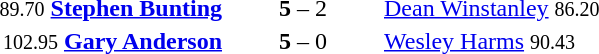<table style="text-align:center">
<tr>
<th width=223></th>
<th width=100></th>
<th width=223></th>
</tr>
<tr>
<td align=right><small><span>89.70</span></small> <strong><a href='#'>Stephen Bunting</a></strong> </td>
<td><strong>5</strong> – 2</td>
<td align=left> <a href='#'>Dean Winstanley</a> <small><span>86.20</span></small></td>
</tr>
<tr>
<td align=right><small><span>102.95</span></small>  <strong><a href='#'>Gary Anderson</a></strong>  </td>
<td><strong>5</strong> – 0</td>
<td align=left> <a href='#'>Wesley Harms</a>  <small><span>90.43</span></small></td>
</tr>
</table>
